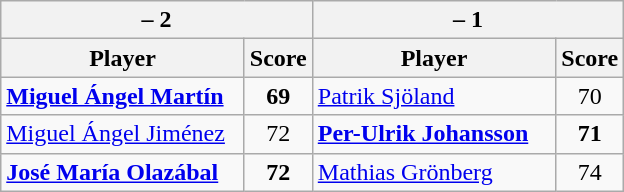<table class=wikitable>
<tr>
<th colspan=2> – 2</th>
<th colspan=2> – 1</th>
</tr>
<tr>
<th width=155>Player</th>
<th>Score</th>
<th width=155>Player</th>
<th>Score</th>
</tr>
<tr>
<td><strong><a href='#'>Miguel Ángel Martín</a></strong></td>
<td align=center><strong>69</strong></td>
<td><a href='#'>Patrik Sjöland</a></td>
<td align=center>70</td>
</tr>
<tr>
<td><a href='#'>Miguel Ángel Jiménez</a></td>
<td align=center>72</td>
<td><strong><a href='#'>Per-Ulrik Johansson</a></strong></td>
<td align=center><strong>71</strong></td>
</tr>
<tr>
<td><strong><a href='#'>José María Olazábal</a></strong></td>
<td align=center><strong>72</strong></td>
<td><a href='#'>Mathias Grönberg</a></td>
<td align=center>74</td>
</tr>
</table>
